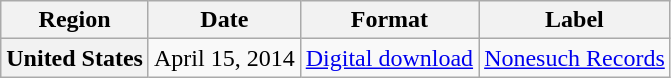<table class="wikitable plainrowheaders">
<tr>
<th scope="col">Region</th>
<th scope="col">Date</th>
<th scope="col">Format</th>
<th scope="col">Label</th>
</tr>
<tr>
<th scope="row">United States</th>
<td>April 15, 2014</td>
<td><a href='#'>Digital download</a></td>
<td><a href='#'>Nonesuch Records</a></td>
</tr>
</table>
